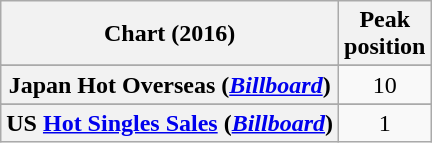<table class="wikitable sortable plainrowheaders" style="text-align:center;">
<tr>
<th scope="col">Chart (2016)</th>
<th scope="col">Peak<br>position</th>
</tr>
<tr>
</tr>
<tr>
</tr>
<tr>
</tr>
<tr>
<th scope="row">Japan Hot Overseas (<em><a href='#'>Billboard</a></em>)</th>
<td>10</td>
</tr>
<tr>
</tr>
<tr>
</tr>
<tr>
</tr>
<tr>
</tr>
<tr>
</tr>
<tr>
<th scope="row">US <a href='#'>Hot Singles Sales</a> (<em><a href='#'>Billboard</a></em>)</th>
<td>1</td>
</tr>
</table>
